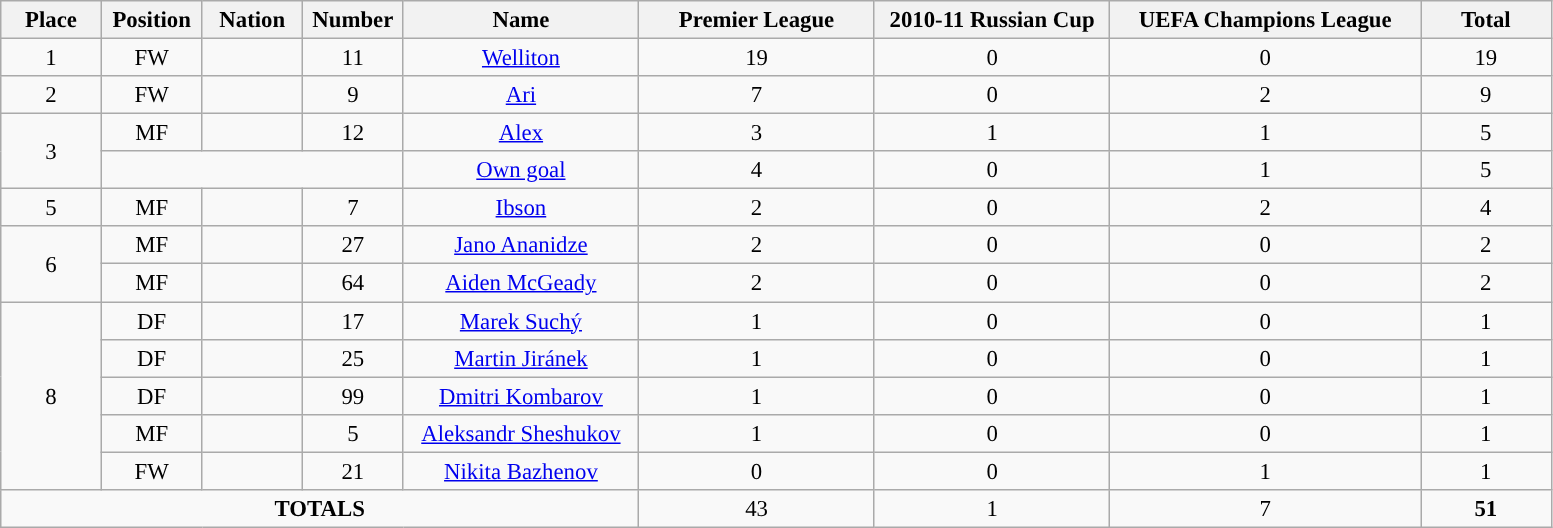<table class="wikitable" style="font-size: 95%; text-align: center;">
<tr>
<th width=60>Place</th>
<th width=60>Position</th>
<th width=60>Nation</th>
<th width=60>Number</th>
<th width=150>Name</th>
<th width=150>Premier League</th>
<th width=150>2010-11 Russian Cup</th>
<th width=200>UEFA Champions League</th>
<th width=80>Total</th>
</tr>
<tr>
<td>1</td>
<td>FW</td>
<td></td>
<td>11</td>
<td><a href='#'>Welliton</a></td>
<td>19</td>
<td>0</td>
<td>0</td>
<td>19</td>
</tr>
<tr>
<td>2</td>
<td>FW</td>
<td></td>
<td>9</td>
<td><a href='#'>Ari</a></td>
<td>7</td>
<td>0</td>
<td>2</td>
<td>9</td>
</tr>
<tr>
<td rowspan="2">3</td>
<td>MF</td>
<td></td>
<td>12</td>
<td><a href='#'>Alex</a></td>
<td>3</td>
<td>1</td>
<td>1</td>
<td>5</td>
</tr>
<tr>
<td colspan="3"></td>
<td><a href='#'>Own goal</a></td>
<td>4</td>
<td>0</td>
<td>1</td>
<td>5</td>
</tr>
<tr>
<td>5</td>
<td>MF</td>
<td></td>
<td>7</td>
<td><a href='#'>Ibson</a></td>
<td>2</td>
<td>0</td>
<td>2</td>
<td>4</td>
</tr>
<tr>
<td rowspan="2">6</td>
<td>MF</td>
<td></td>
<td>27</td>
<td><a href='#'>Jano Ananidze</a></td>
<td>2</td>
<td>0</td>
<td>0</td>
<td>2</td>
</tr>
<tr>
<td>MF</td>
<td></td>
<td>64</td>
<td><a href='#'>Aiden McGeady</a></td>
<td>2</td>
<td>0</td>
<td>0</td>
<td>2</td>
</tr>
<tr>
<td rowspan="5">8</td>
<td>DF</td>
<td></td>
<td>17</td>
<td><a href='#'>Marek Suchý</a></td>
<td>1</td>
<td>0</td>
<td>0</td>
<td>1</td>
</tr>
<tr>
<td>DF</td>
<td></td>
<td>25</td>
<td><a href='#'>Martin Jiránek</a></td>
<td>1</td>
<td>0</td>
<td>0</td>
<td>1</td>
</tr>
<tr>
<td>DF</td>
<td></td>
<td>99</td>
<td><a href='#'>Dmitri Kombarov</a></td>
<td>1</td>
<td>0</td>
<td>0</td>
<td>1</td>
</tr>
<tr>
<td>MF</td>
<td></td>
<td>5</td>
<td><a href='#'>Aleksandr Sheshukov</a></td>
<td>1</td>
<td>0</td>
<td>0</td>
<td>1</td>
</tr>
<tr>
<td>FW</td>
<td></td>
<td>21</td>
<td><a href='#'>Nikita Bazhenov</a></td>
<td>0</td>
<td>0</td>
<td>1</td>
<td>1</td>
</tr>
<tr>
<td colspan="5"><strong>TOTALS</strong></td>
<td>43</td>
<td>1</td>
<td>7</td>
<td><strong>51</strong></td>
</tr>
</table>
